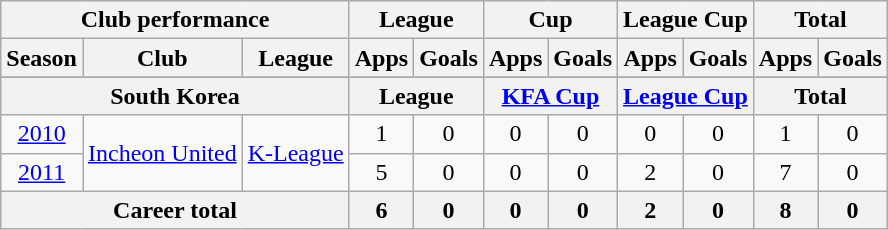<table class="wikitable" style="text-align:center">
<tr>
<th colspan=3>Club performance</th>
<th colspan=2>League</th>
<th colspan=2>Cup</th>
<th colspan=2>League Cup</th>
<th colspan=2>Total</th>
</tr>
<tr>
<th>Season</th>
<th>Club</th>
<th>League</th>
<th>Apps</th>
<th>Goals</th>
<th>Apps</th>
<th>Goals</th>
<th>Apps</th>
<th>Goals</th>
<th>Apps</th>
<th>Goals</th>
</tr>
<tr>
</tr>
<tr>
<th colspan=3>South Korea</th>
<th colspan=2>League</th>
<th colspan=2><a href='#'>KFA Cup</a></th>
<th colspan=2><a href='#'>League Cup</a></th>
<th colspan=2>Total</th>
</tr>
<tr>
<td><a href='#'>2010</a></td>
<td rowspan="2"><a href='#'>Incheon United</a></td>
<td rowspan="2"><a href='#'>K-League</a></td>
<td>1</td>
<td>0</td>
<td>0</td>
<td>0</td>
<td>0</td>
<td>0</td>
<td>1</td>
<td>0</td>
</tr>
<tr>
<td><a href='#'>2011</a></td>
<td>5</td>
<td>0</td>
<td>0</td>
<td>0</td>
<td>2</td>
<td>0</td>
<td>7</td>
<td>0</td>
</tr>
<tr>
<th colspan=3>Career total</th>
<th>6</th>
<th>0</th>
<th>0</th>
<th>0</th>
<th>2</th>
<th>0</th>
<th>8</th>
<th>0</th>
</tr>
</table>
